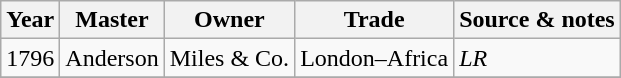<table class=" wikitable">
<tr>
<th>Year</th>
<th>Master</th>
<th>Owner</th>
<th>Trade</th>
<th>Source & notes</th>
</tr>
<tr>
<td>1796</td>
<td>Anderson</td>
<td>Miles & Co.</td>
<td>London–Africa</td>
<td><em>LR</em></td>
</tr>
<tr>
</tr>
</table>
